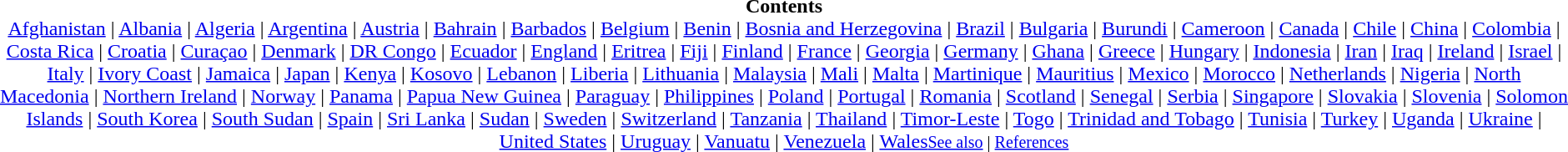<table class="toc" style="margin:1em auto;">
<tr>
<td align=center><strong>Contents</strong><br><div><a href='#'>Afghanistan</a> | <a href='#'>Albania</a> | <a href='#'>Algeria</a> | <a href='#'>Argentina</a> | <a href='#'>Austria</a> | <a href='#'>Bahrain</a> | <a href='#'>Barbados</a> | <a href='#'>Belgium</a> | <a href='#'>Benin</a> | <a href='#'>Bosnia and Herzegovina</a> |  <a href='#'>Brazil</a> | <a href='#'>Bulgaria</a> | <a href='#'>Burundi</a> | <a href='#'>Cameroon</a> | <a href='#'>Canada</a> | <a href='#'>Chile</a> | <a href='#'>China</a> | <a href='#'>Colombia</a> | <a href='#'>Costa Rica</a> | <a href='#'>Croatia</a> | <a href='#'>Curaçao</a> | <a href='#'>Denmark</a> | <a href='#'>DR Congo</a> | <a href='#'>Ecuador</a> | <a href='#'>England</a> | <a href='#'>Eritrea</a> | <a href='#'>Fiji</a> | <a href='#'>Finland</a> | <a href='#'>France</a> | <a href='#'>Georgia</a> | <a href='#'>Germany</a> | <a href='#'>Ghana</a> | <a href='#'>Greece</a> | <a href='#'>Hungary</a> | <a href='#'>Indonesia</a> | <a href='#'>Iran</a> | <a href='#'>Iraq</a> | <a href='#'>Ireland</a> | <a href='#'>Israel</a> | <a href='#'>Italy</a> | <a href='#'>Ivory Coast</a> | <a href='#'>Jamaica</a> | <a href='#'>Japan</a> | <a href='#'>Kenya</a> | <a href='#'>Kosovo</a> | <a href='#'>Lebanon</a> | <a href='#'>Liberia</a> | <a href='#'>Lithuania</a> | <a href='#'>Malaysia</a> | <a href='#'>Mali</a> | <a href='#'>Malta</a> | <a href='#'>Martinique</a> | <a href='#'>Mauritius</a> | <a href='#'>Mexico</a> | <a href='#'>Morocco</a> | <a href='#'>Netherlands</a> | <a href='#'>Nigeria</a> | <a href='#'>North Macedonia</a> | <a href='#'>Northern Ireland</a> | <a href='#'>Norway</a> | <a href='#'>Panama</a> | <a href='#'>Papua New Guinea</a> | <a href='#'>Paraguay</a> | <a href='#'>Philippines</a> | <a href='#'>Poland</a> | <a href='#'>Portugal</a> | <a href='#'>Romania</a> | <a href='#'>Scotland</a> | <a href='#'>Senegal</a> | <a href='#'>Serbia</a> | <a href='#'>Singapore</a> | <a href='#'>Slovakia</a> | <a href='#'>Slovenia</a> | <a href='#'>Solomon Islands</a> | <a href='#'>South Korea</a> | <a href='#'>South Sudan</a> | <a href='#'>Spain</a> | <a href='#'>Sri Lanka</a> | <a href='#'>Sudan</a> | <a href='#'>Sweden</a> | <a href='#'>Switzerland</a> |  <a href='#'>Tanzania</a> | <a href='#'>Thailand</a> | <a href='#'>Timor-Leste</a> | <a href='#'>Togo</a> | <a href='#'>Trinidad and Tobago</a> | <a href='#'>Tunisia</a> | <a href='#'>Turkey</a> | <a href='#'>Uganda</a> | <a href='#'>Ukraine</a> | <a href='#'>United States</a> | <a href='#'>Uruguay</a> | <a href='#'>Vanuatu</a> | <a href='#'>Venezuela</a> | <a href='#'>Wales</a><small><a href='#'>See also</a> | <a href='#'>References</a></small></td>
</tr>
</table>
